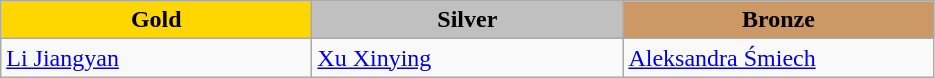<table class="wikitable" style="text-align:left">
<tr align="center">
<td width=200 bgcolor=gold><strong>Gold</strong></td>
<td width=200 bgcolor=silver><strong>Silver</strong></td>
<td width=200 bgcolor=CC9966><strong>Bronze</strong></td>
</tr>
<tr>
<td><a href='#'>Li Jiangyan</a><br></td>
<td><a href='#'>Xu Xinying</a><br></td>
<td><a href='#'>Aleksandra Śmiech</a><br></td>
</tr>
</table>
